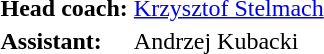<table>
<tr>
<td><strong>Head coach:</strong></td>
<td> <a href='#'>Krzysztof Stelmach</a></td>
</tr>
<tr>
<td><strong>Assistant:</strong></td>
<td> Andrzej Kubacki</td>
</tr>
<tr>
</tr>
</table>
